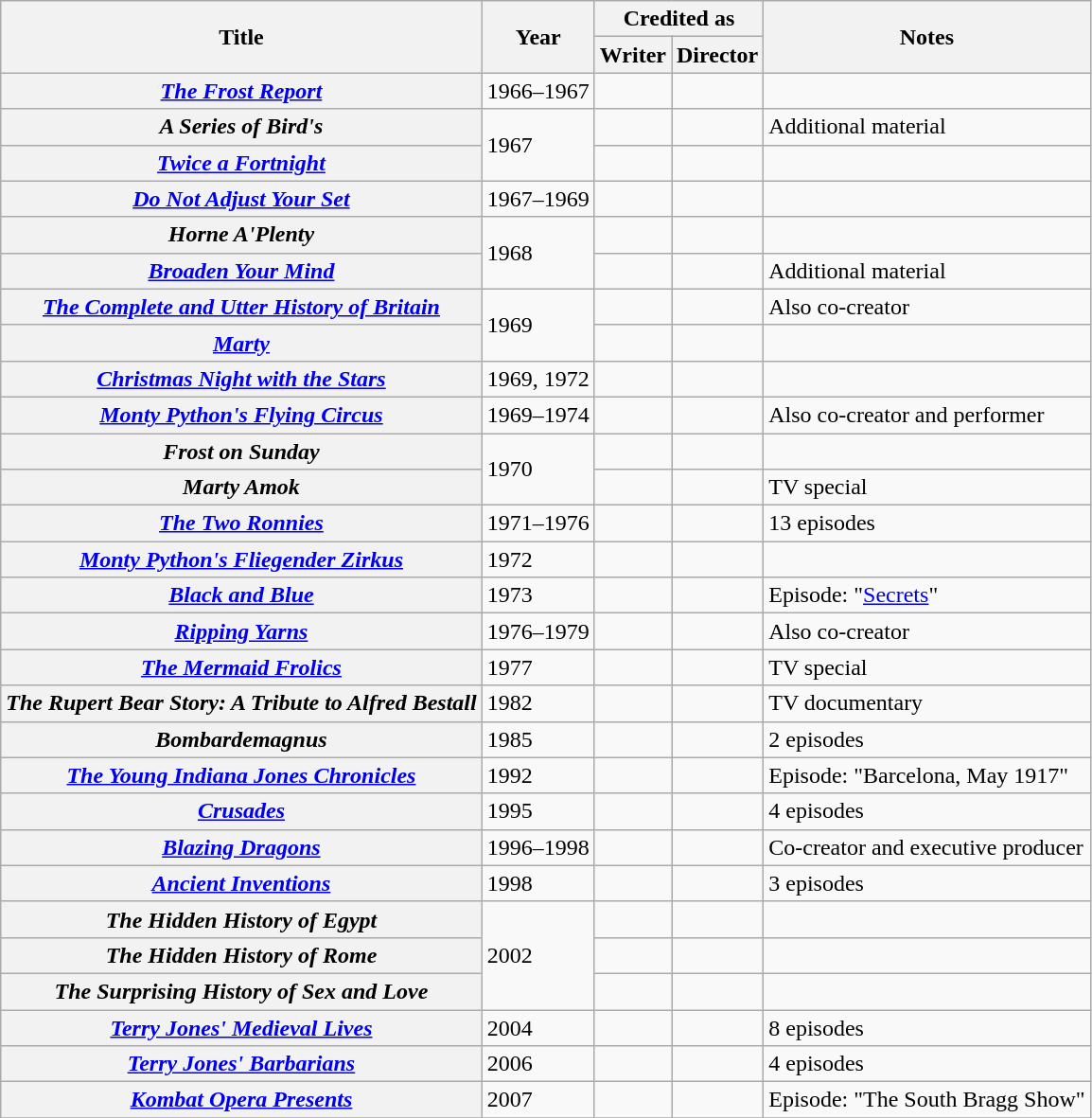<table class="wikitable sortable plainrowheaders" width="">
<tr>
<th rowspan="2" scope="col">Title</th>
<th rowspan="2" scope="col">Year</th>
<th colspan="2" scope="col">Credited as</th>
<th rowspan="2" scope="col">Notes</th>
</tr>
<tr>
<th scope="col">Writer</th>
<th scope="col">Director</th>
</tr>
<tr>
<th scope="row"><em><a href='#'>The Frost Report</a></em></th>
<td>1966–1967</td>
<td></td>
<td></td>
<td></td>
</tr>
<tr>
<th scope="row"><em>A Series of Bird's</em></th>
<td rowspan="2">1967</td>
<td></td>
<td></td>
<td>Additional material</td>
</tr>
<tr>
<th scope="row"><em><a href='#'>Twice a Fortnight</a></em></th>
<td></td>
<td></td>
<td></td>
</tr>
<tr>
<th scope="row"><em><a href='#'>Do Not Adjust Your Set</a></em></th>
<td>1967–1969</td>
<td></td>
<td></td>
<td></td>
</tr>
<tr>
<th scope="row"><em>Horne A'Plenty</em></th>
<td rowspan="2">1968</td>
<td></td>
<td></td>
<td></td>
</tr>
<tr>
<th scope="row"><em><a href='#'>Broaden Your Mind</a></em></th>
<td></td>
<td></td>
<td>Additional material</td>
</tr>
<tr>
<th scope="row"><em><a href='#'>The Complete and Utter History of Britain</a></em></th>
<td rowspan="2">1969</td>
<td></td>
<td></td>
<td>Also co-creator</td>
</tr>
<tr>
<th scope="row"><em><a href='#'>Marty</a></em></th>
<td></td>
<td></td>
<td></td>
</tr>
<tr>
<th scope="row"><em><a href='#'>Christmas Night with the Stars</a></em></th>
<td>1969, 1972</td>
<td></td>
<td></td>
<td></td>
</tr>
<tr>
<th scope="row"><em><a href='#'>Monty Python's Flying Circus</a></em></th>
<td>1969–1974</td>
<td></td>
<td></td>
<td>Also co-creator and performer</td>
</tr>
<tr>
<th scope="row"><em>Frost on Sunday</em></th>
<td rowspan="2">1970</td>
<td></td>
<td></td>
<td></td>
</tr>
<tr>
<th scope="row"><em>Marty Amok</em></th>
<td></td>
<td></td>
<td>TV special</td>
</tr>
<tr>
<th scope="row"><em><a href='#'>The Two Ronnies</a></em></th>
<td>1971–1976</td>
<td></td>
<td></td>
<td>13 episodes</td>
</tr>
<tr>
<th scope="row"><em><a href='#'>Monty Python's Fliegender Zirkus</a></em></th>
<td>1972</td>
<td></td>
<td></td>
<td></td>
</tr>
<tr>
<th scope="row"><em><a href='#'>Black and Blue</a></em></th>
<td>1973</td>
<td></td>
<td></td>
<td>Episode: "<a href='#'>Secrets</a>"</td>
</tr>
<tr>
<th scope="row"><em><a href='#'>Ripping Yarns</a></em></th>
<td>1976–1979</td>
<td></td>
<td></td>
<td>Also co-creator</td>
</tr>
<tr>
<th scope="row"><em><a href='#'>The Mermaid Frolics</a></em></th>
<td>1977</td>
<td></td>
<td></td>
<td>TV special</td>
</tr>
<tr>
<th scope="row"><em>The Rupert Bear Story: A Tribute to Alfred Bestall</em></th>
<td>1982</td>
<td></td>
<td></td>
<td>TV documentary</td>
</tr>
<tr>
<th scope="row"><em>Bombardemagnus</em></th>
<td>1985</td>
<td></td>
<td></td>
<td>2 episodes</td>
</tr>
<tr>
<th scope="row"><em><a href='#'>The Young Indiana Jones Chronicles</a></em></th>
<td>1992</td>
<td></td>
<td></td>
<td>Episode: "Barcelona, May 1917"</td>
</tr>
<tr>
<th scope="row"><em><a href='#'>Crusades</a></em></th>
<td>1995</td>
<td></td>
<td></td>
<td>4 episodes</td>
</tr>
<tr>
<th scope="row"><em><a href='#'>Blazing Dragons</a></em></th>
<td>1996–1998</td>
<td></td>
<td></td>
<td>Co-creator and executive producer</td>
</tr>
<tr>
<th scope="row"><em><a href='#'>Ancient Inventions</a></em></th>
<td>1998</td>
<td></td>
<td></td>
<td>3 episodes</td>
</tr>
<tr>
<th scope="row"><em>The Hidden History of Egypt</em></th>
<td rowspan="3">2002</td>
<td></td>
<td></td>
<td></td>
</tr>
<tr>
<th scope="row"><em>The Hidden History of Rome</em></th>
<td></td>
<td></td>
<td></td>
</tr>
<tr>
<th scope="row"><em>The Surprising History of Sex and Love</em></th>
<td></td>
<td></td>
<td></td>
</tr>
<tr>
<th scope="row"><em><a href='#'>Terry Jones' Medieval Lives</a></em></th>
<td>2004</td>
<td></td>
<td></td>
<td>8 episodes</td>
</tr>
<tr>
<th scope="row"><em><a href='#'>Terry Jones' Barbarians</a></em></th>
<td>2006</td>
<td></td>
<td></td>
<td>4 episodes</td>
</tr>
<tr>
<th scope="row"><em><a href='#'>Kombat Opera Presents</a></em></th>
<td>2007</td>
<td></td>
<td></td>
<td>Episode: "The South Bragg Show"</td>
</tr>
<tr>
</tr>
</table>
